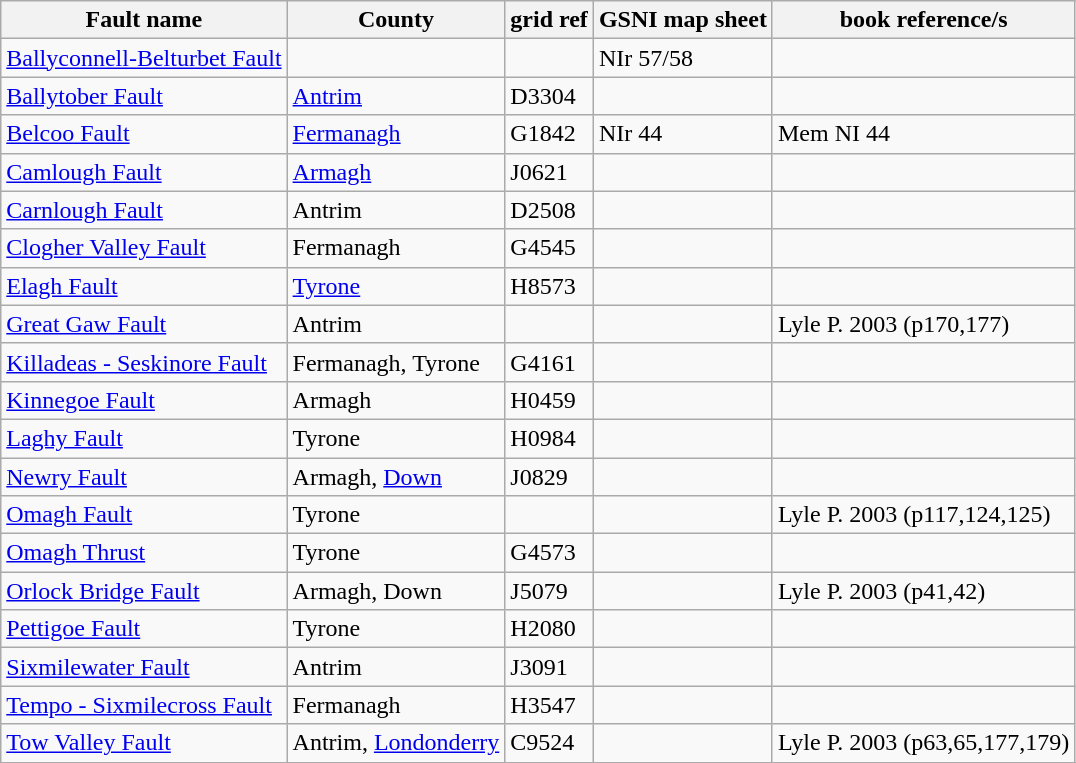<table class="wikitable sortable">
<tr>
<th>Fault name</th>
<th>County</th>
<th>grid ref</th>
<th>GSNI map sheet</th>
<th>book reference/s</th>
</tr>
<tr>
<td><a href='#'>Ballyconnell-Belturbet Fault</a></td>
<td></td>
<td></td>
<td>NIr 57/58</td>
<td></td>
</tr>
<tr>
<td><a href='#'>Ballytober Fault</a></td>
<td><a href='#'>Antrim</a></td>
<td>D3304</td>
<td></td>
<td></td>
</tr>
<tr>
<td><a href='#'>Belcoo Fault</a></td>
<td><a href='#'>Fermanagh</a></td>
<td>G1842</td>
<td>NIr 44</td>
<td>Mem NI 44</td>
</tr>
<tr>
<td><a href='#'>Camlough Fault</a></td>
<td><a href='#'>Armagh</a></td>
<td>J0621</td>
<td></td>
<td></td>
</tr>
<tr>
<td><a href='#'>Carnlough Fault</a></td>
<td>Antrim</td>
<td>D2508</td>
<td></td>
<td></td>
</tr>
<tr>
<td><a href='#'>Clogher Valley Fault</a></td>
<td>Fermanagh</td>
<td>G4545</td>
<td></td>
<td></td>
</tr>
<tr>
<td><a href='#'>Elagh Fault</a></td>
<td><a href='#'>Tyrone</a></td>
<td>H8573</td>
<td></td>
<td></td>
</tr>
<tr>
<td><a href='#'>Great Gaw Fault</a></td>
<td>Antrim</td>
<td></td>
<td></td>
<td>Lyle P. 2003 (p170,177)</td>
</tr>
<tr>
<td><a href='#'>Killadeas - Seskinore Fault</a></td>
<td>Fermanagh, Tyrone</td>
<td>G4161</td>
<td></td>
<td></td>
</tr>
<tr>
<td><a href='#'>Kinnegoe Fault</a></td>
<td>Armagh</td>
<td>H0459</td>
<td></td>
<td></td>
</tr>
<tr>
<td><a href='#'>Laghy Fault</a></td>
<td>Tyrone</td>
<td>H0984</td>
<td></td>
<td></td>
</tr>
<tr>
<td><a href='#'>Newry Fault</a></td>
<td>Armagh, <a href='#'>Down</a></td>
<td>J0829</td>
<td></td>
<td></td>
</tr>
<tr>
<td><a href='#'>Omagh Fault</a></td>
<td>Tyrone</td>
<td></td>
<td></td>
<td>Lyle P. 2003 (p117,124,125)</td>
</tr>
<tr>
<td><a href='#'>Omagh Thrust</a></td>
<td>Tyrone</td>
<td>G4573</td>
<td></td>
<td></td>
</tr>
<tr>
<td><a href='#'>Orlock Bridge Fault</a></td>
<td>Armagh, Down</td>
<td>J5079</td>
<td></td>
<td>Lyle P. 2003 (p41,42)</td>
</tr>
<tr>
<td><a href='#'>Pettigoe Fault</a></td>
<td>Tyrone</td>
<td>H2080</td>
<td></td>
<td></td>
</tr>
<tr>
<td><a href='#'>Sixmilewater Fault</a></td>
<td>Antrim</td>
<td>J3091</td>
<td></td>
<td></td>
</tr>
<tr>
<td><a href='#'>Tempo - Sixmilecross Fault</a></td>
<td>Fermanagh</td>
<td>H3547</td>
<td></td>
<td></td>
</tr>
<tr>
<td><a href='#'>Tow Valley Fault</a></td>
<td>Antrim, <a href='#'>Londonderry</a></td>
<td>C9524</td>
<td></td>
<td>Lyle P. 2003 (p63,65,177,179)</td>
</tr>
<tr>
</tr>
</table>
